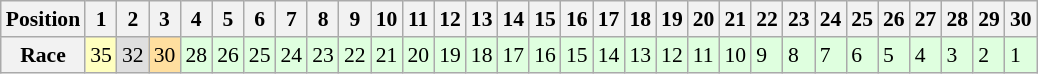<table class="wikitable" style="font-size: 90%">
<tr>
<th>Position</th>
<th>1</th>
<th>2</th>
<th>3</th>
<th>4</th>
<th>5</th>
<th>6</th>
<th>7</th>
<th>8</th>
<th>9</th>
<th>10</th>
<th>11</th>
<th>12</th>
<th>13</th>
<th>14</th>
<th>15</th>
<th>16</th>
<th>17</th>
<th>18</th>
<th>19</th>
<th>20</th>
<th>21</th>
<th>22</th>
<th>23</th>
<th>24</th>
<th>25</th>
<th>26</th>
<th>27</th>
<th>28</th>
<th>29</th>
<th>30</th>
</tr>
<tr>
<th>Race</th>
<td style="background:#ffffbf;">35</td>
<td style="background:#dfdfdf;">32</td>
<td style="background:#ffdf9f;">30</td>
<td style="background:#dfffdf;">28</td>
<td style="background:#dfffdf;">26</td>
<td style="background:#dfffdf;">25</td>
<td style="background:#dfffdf;">24</td>
<td style="background:#dfffdf;">23</td>
<td style="background:#dfffdf;">22</td>
<td style="background:#dfffdf;">21</td>
<td style="background:#dfffdf;">20</td>
<td style="background:#dfffdf;">19</td>
<td style="background:#dfffdf;">18</td>
<td style="background:#dfffdf;">17</td>
<td style="background:#dfffdf;">16</td>
<td style="background:#dfffdf;">15</td>
<td style="background:#dfffdf;">14</td>
<td style="background:#dfffdf;">13</td>
<td style="background:#dfffdf;">12</td>
<td style="background:#dfffdf;">11</td>
<td style="background:#dfffdf;">10</td>
<td style="background:#dfffdf;">9</td>
<td style="background:#dfffdf;">8</td>
<td style="background:#dfffdf;">7</td>
<td style="background:#dfffdf;">6</td>
<td style="background:#dfffdf;">5</td>
<td style="background:#dfffdf;">4</td>
<td style="background:#dfffdf;">3</td>
<td style="background:#dfffdf;">2</td>
<td style="background:#dfffdf;">1</td>
</tr>
</table>
